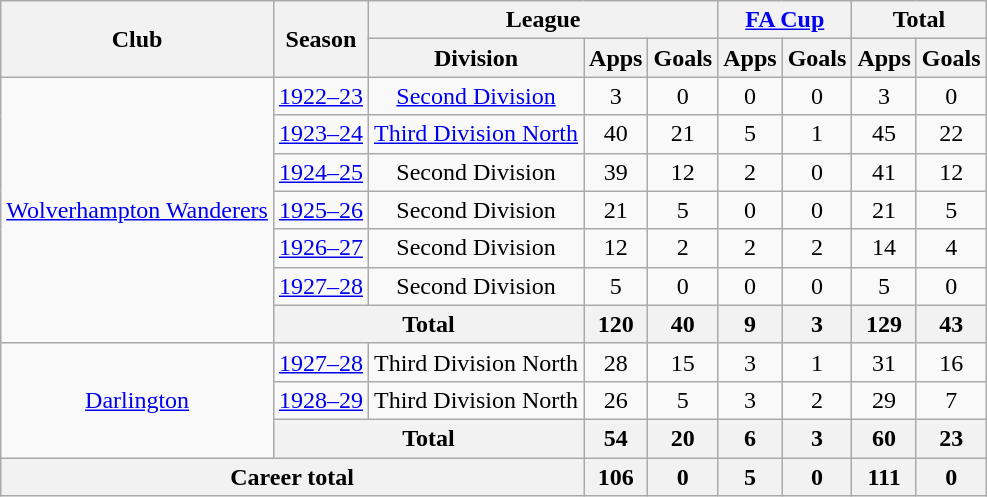<table class=wikitable style="text-align:center">
<tr>
<th rowspan="2">Club</th>
<th rowspan="2">Season</th>
<th colspan="3">League</th>
<th colspan="2"><a href='#'>FA Cup</a></th>
<th colspan="2">Total</th>
</tr>
<tr>
<th>Division</th>
<th>Apps</th>
<th>Goals</th>
<th>Apps</th>
<th>Goals</th>
<th>Apps</th>
<th>Goals</th>
</tr>
<tr>
<td rowspan="7"><a href='#'>Wolverhampton Wanderers</a></td>
<td><a href='#'>1922–23</a></td>
<td><a href='#'>Second Division</a></td>
<td>3</td>
<td>0</td>
<td>0</td>
<td>0</td>
<td>3</td>
<td>0</td>
</tr>
<tr>
<td><a href='#'>1923–24</a></td>
<td><a href='#'>Third Division North</a></td>
<td>40</td>
<td>21</td>
<td>5</td>
<td>1</td>
<td>45</td>
<td>22</td>
</tr>
<tr>
<td><a href='#'>1924–25</a></td>
<td>Second Division</td>
<td>39</td>
<td>12</td>
<td>2</td>
<td>0</td>
<td>41</td>
<td>12</td>
</tr>
<tr>
<td><a href='#'>1925–26</a></td>
<td>Second Division</td>
<td>21</td>
<td>5</td>
<td>0</td>
<td>0</td>
<td>21</td>
<td>5</td>
</tr>
<tr>
<td><a href='#'>1926–27</a></td>
<td>Second Division</td>
<td>12</td>
<td>2</td>
<td>2</td>
<td>2</td>
<td>14</td>
<td>4</td>
</tr>
<tr>
<td><a href='#'>1927–28</a></td>
<td>Second Division</td>
<td>5</td>
<td>0</td>
<td>0</td>
<td>0</td>
<td>5</td>
<td>0</td>
</tr>
<tr>
<th colspan="2">Total</th>
<th>120</th>
<th>40</th>
<th>9</th>
<th>3</th>
<th>129</th>
<th>43</th>
</tr>
<tr>
<td rowspan="3"><a href='#'>Darlington</a></td>
<td><a href='#'>1927–28</a></td>
<td>Third Division North</td>
<td>28</td>
<td>15</td>
<td>3</td>
<td>1</td>
<td>31</td>
<td>16</td>
</tr>
<tr>
<td><a href='#'>1928–29</a></td>
<td>Third Division North</td>
<td>26</td>
<td>5</td>
<td>3</td>
<td>2</td>
<td>29</td>
<td>7</td>
</tr>
<tr>
<th colspan="2">Total</th>
<th>54</th>
<th>20</th>
<th>6</th>
<th>3</th>
<th>60</th>
<th>23</th>
</tr>
<tr>
<th colspan="3">Career total</th>
<th>106</th>
<th>0</th>
<th>5</th>
<th>0</th>
<th>111</th>
<th>0</th>
</tr>
</table>
